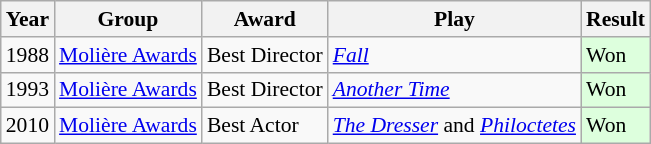<table style="font-size: 90%;" class="wikitable">
<tr>
<th>Year</th>
<th>Group</th>
<th>Award</th>
<th>Play</th>
<th>Result</th>
</tr>
<tr>
<td>1988</td>
<td><a href='#'>Molière Awards</a></td>
<td>Best Director</td>
<td><em><a href='#'>Fall</a></em></td>
<td style="background: #ddffdd">Won</td>
</tr>
<tr>
<td>1993</td>
<td><a href='#'>Molière Awards</a></td>
<td>Best Director</td>
<td><em><a href='#'>Another Time</a></em></td>
<td style="background: #ddffdd">Won</td>
</tr>
<tr>
<td>2010</td>
<td><a href='#'>Molière Awards</a></td>
<td>Best Actor</td>
<td><em><a href='#'>The Dresser</a></em> and <em><a href='#'>Philoctetes</a></em></td>
<td style="background: #ddffdd">Won</td>
</tr>
</table>
